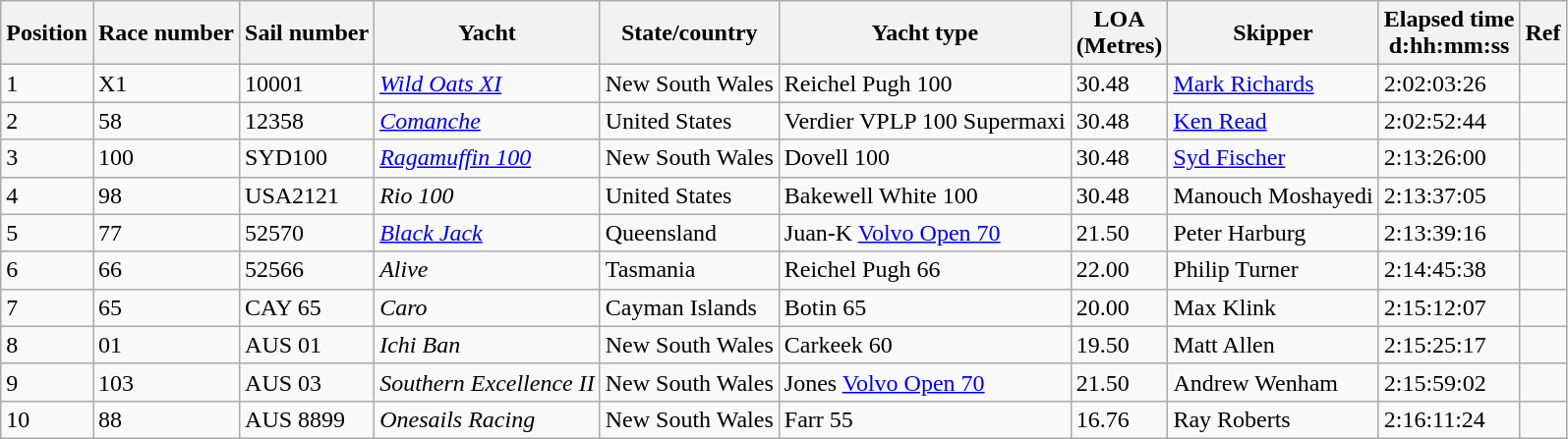<table class="wikitable">
<tr>
<th>Position</th>
<th>Race number</th>
<th>Sail number</th>
<th>Yacht</th>
<th>State/country</th>
<th>Yacht type</th>
<th>LOA <br>(Metres)</th>
<th>Skipper</th>
<th>Elapsed time <br>d:hh:mm:ss</th>
<th>Ref</th>
</tr>
<tr>
<td>1</td>
<td>X1</td>
<td>10001</td>
<td><em><a href='#'>Wild Oats XI</a></em></td>
<td> New South Wales</td>
<td>Reichel Pugh 100</td>
<td>30.48</td>
<td><a href='#'>Mark Richards</a></td>
<td>2:02:03:26</td>
<td></td>
</tr>
<tr>
<td>2</td>
<td>58</td>
<td>12358</td>
<td><em><a href='#'>Comanche</a></em></td>
<td> United States</td>
<td>Verdier VPLP 100 Supermaxi</td>
<td>30.48</td>
<td><a href='#'>Ken Read</a></td>
<td>2:02:52:44</td>
<td></td>
</tr>
<tr>
<td>3</td>
<td>100</td>
<td>SYD100</td>
<td><em><a href='#'>Ragamuffin 100</a></em></td>
<td> New South Wales</td>
<td>Dovell 100</td>
<td>30.48</td>
<td><a href='#'>Syd Fischer</a></td>
<td>2:13:26:00</td>
<td></td>
</tr>
<tr>
<td>4</td>
<td>98</td>
<td>USA2121</td>
<td><em>Rio 100</em></td>
<td> United States</td>
<td>Bakewell White 100</td>
<td>30.48</td>
<td>Manouch Moshayedi</td>
<td>2:13:37:05</td>
<td></td>
</tr>
<tr>
<td>5</td>
<td>77</td>
<td>52570</td>
<td><em><a href='#'>Black Jack</a></em></td>
<td> Queensland</td>
<td>Juan-K <a href='#'>Volvo Open 70</a></td>
<td>21.50</td>
<td>Peter Harburg</td>
<td>2:13:39:16</td>
<td></td>
</tr>
<tr>
<td>6</td>
<td>66</td>
<td>52566</td>
<td><em>Alive</em></td>
<td> Tasmania</td>
<td>Reichel Pugh 66</td>
<td>22.00</td>
<td>Philip Turner</td>
<td>2:14:45:38</td>
<td></td>
</tr>
<tr>
<td>7</td>
<td>65</td>
<td>CAY 65</td>
<td><em>Caro</em></td>
<td> Cayman Islands</td>
<td>Botin 65</td>
<td>20.00</td>
<td>Max Klink</td>
<td>2:15:12:07</td>
<td></td>
</tr>
<tr>
<td>8</td>
<td>01</td>
<td>AUS 01</td>
<td><em>Ichi Ban</em></td>
<td> New South Wales</td>
<td>Carkeek 60</td>
<td>19.50</td>
<td>Matt Allen</td>
<td>2:15:25:17</td>
<td></td>
</tr>
<tr>
<td>9</td>
<td>103</td>
<td>AUS 03</td>
<td><em>Southern Excellence II</em></td>
<td> New South Wales</td>
<td>Jones <a href='#'>Volvo Open 70</a></td>
<td>21.50</td>
<td>Andrew Wenham</td>
<td>2:15:59:02</td>
<td></td>
</tr>
<tr>
<td>10</td>
<td>88</td>
<td>AUS 8899</td>
<td><em>Onesails Racing</em></td>
<td> New South Wales</td>
<td>Farr 55</td>
<td>16.76</td>
<td>Ray Roberts</td>
<td>2:16:11:24</td>
<td></td>
</tr>
</table>
